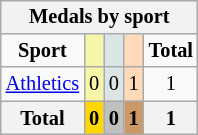<table class="wikitable" style="font-size:85%; float:right;">
<tr style="background:#efefef;">
<th colspan=7><strong>Medals by sport</strong></th>
</tr>
<tr align=center>
<td><strong>Sport</strong></td>
<td style="background:#f7f6a8;"></td>
<td style="background:#dce5e5;"></td>
<td style="background:#ffdab9;"></td>
<td><strong>Total</strong></td>
</tr>
<tr align=center>
<td><a href='#'>Athletics</a></td>
<td style="background:#f7f6a8;">0</td>
<td style="background:#dce5e5;">0</td>
<td style="background:#ffdab9;">1</td>
<td>1</td>
</tr>
<tr align=center>
<th><strong>Total</strong></th>
<th style="background:gold;"><strong>0</strong></th>
<th style="background:silver;"><strong>0</strong></th>
<th style="background:#c96;"><strong>1</strong></th>
<th><strong>1</strong></th>
</tr>
</table>
